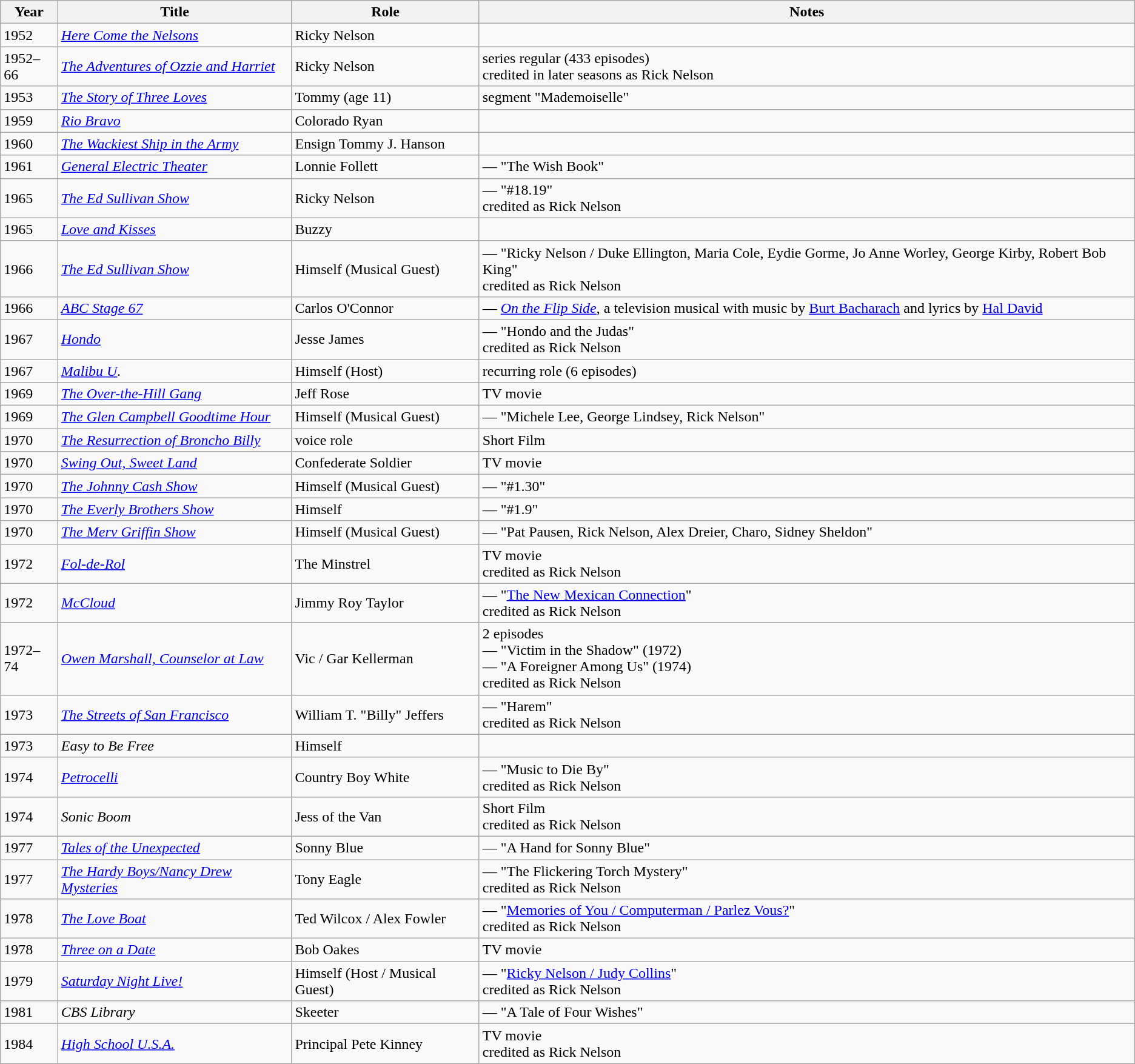<table class="wikitable">
<tr>
<th>Year</th>
<th>Title</th>
<th>Role</th>
<th>Notes</th>
</tr>
<tr>
<td>1952</td>
<td><em><a href='#'>Here Come the Nelsons</a></em></td>
<td>Ricky Nelson</td>
<td></td>
</tr>
<tr>
<td>1952–66</td>
<td><em><a href='#'>The Adventures of Ozzie and Harriet</a></em></td>
<td>Ricky Nelson</td>
<td>series regular (433 episodes)<br>credited in later seasons as Rick Nelson</td>
</tr>
<tr>
<td>1953</td>
<td><em><a href='#'>The Story of Three Loves</a></em></td>
<td>Tommy (age 11)</td>
<td>segment "Mademoiselle"</td>
</tr>
<tr>
<td>1959</td>
<td><em><a href='#'>Rio Bravo</a></em></td>
<td>Colorado Ryan</td>
<td></td>
</tr>
<tr>
<td>1960</td>
<td><em><a href='#'>The Wackiest Ship in the Army</a></em></td>
<td>Ensign Tommy J. Hanson</td>
<td></td>
</tr>
<tr>
<td>1961</td>
<td><em><a href='#'>General Electric Theater</a></em></td>
<td>Lonnie Follett</td>
<td>— "The Wish Book"</td>
</tr>
<tr>
<td>1965</td>
<td><em><a href='#'>The Ed Sullivan Show</a></em></td>
<td>Ricky Nelson</td>
<td>— "#18.19"<br>credited as Rick Nelson</td>
</tr>
<tr>
<td>1965</td>
<td><em><a href='#'>Love and Kisses</a></em></td>
<td>Buzzy</td>
<td></td>
</tr>
<tr>
<td>1966</td>
<td><em><a href='#'>The Ed Sullivan Show</a></em></td>
<td>Himself (Musical Guest)</td>
<td>— "Ricky Nelson / Duke Ellington, Maria Cole, Eydie Gorme, Jo Anne Worley, George Kirby, Robert Bob King"<br>credited as Rick Nelson</td>
</tr>
<tr>
<td>1966</td>
<td><em><a href='#'>ABC Stage 67</a></em></td>
<td>Carlos O'Connor</td>
<td>— <em><a href='#'>On the Flip Side</a></em>, a television musical with music by <a href='#'>Burt Bacharach</a> and lyrics by <a href='#'>Hal David</a></td>
</tr>
<tr>
<td>1967</td>
<td><em><a href='#'>Hondo</a></em></td>
<td>Jesse James</td>
<td>— "Hondo and the Judas"<br>credited as Rick Nelson</td>
</tr>
<tr>
<td>1967</td>
<td><em><a href='#'>Malibu U</a>.</em></td>
<td>Himself (Host)</td>
<td>recurring role (6 episodes)</td>
</tr>
<tr>
<td>1969</td>
<td><em><a href='#'>The Over-the-Hill Gang</a></em></td>
<td>Jeff Rose</td>
<td>TV movie</td>
</tr>
<tr>
<td>1969</td>
<td><em><a href='#'>The Glen Campbell Goodtime Hour</a></em></td>
<td>Himself (Musical Guest)</td>
<td>— "Michele Lee, George Lindsey, Rick Nelson"</td>
</tr>
<tr>
<td>1970</td>
<td><em><a href='#'>The Resurrection of Broncho Billy</a></em></td>
<td>voice role</td>
<td>Short Film</td>
</tr>
<tr>
<td>1970</td>
<td><em><a href='#'>Swing Out, Sweet Land</a></em></td>
<td>Confederate Soldier</td>
<td>TV movie</td>
</tr>
<tr>
<td>1970</td>
<td><em><a href='#'>The Johnny Cash Show</a></em></td>
<td>Himself (Musical Guest)</td>
<td>— "#1.30"</td>
</tr>
<tr>
<td>1970</td>
<td><em><a href='#'>The Everly Brothers Show</a></em></td>
<td>Himself</td>
<td>— "#1.9"</td>
</tr>
<tr>
<td>1970</td>
<td><em><a href='#'>The Merv Griffin Show</a></em></td>
<td>Himself (Musical Guest)</td>
<td>— "Pat Pausen, Rick Nelson, Alex Dreier, Charo, Sidney Sheldon"</td>
</tr>
<tr>
<td>1972</td>
<td><em><a href='#'>Fol-de-Rol</a></em></td>
<td>The Minstrel</td>
<td>TV movie<br>credited as Rick Nelson</td>
</tr>
<tr>
<td>1972</td>
<td><em><a href='#'>McCloud</a></em></td>
<td>Jimmy Roy Taylor</td>
<td>— "<a href='#'>The New Mexican Connection</a>"<br>credited as Rick Nelson</td>
</tr>
<tr>
<td>1972–74</td>
<td><em><a href='#'>Owen Marshall, Counselor at Law</a></em></td>
<td>Vic / Gar Kellerman</td>
<td>2 episodes<br>— "Victim in the Shadow" (1972)<br>— "A Foreigner Among Us" (1974)<br>credited as Rick Nelson</td>
</tr>
<tr>
<td>1973</td>
<td><em><a href='#'>The Streets of San Francisco</a></em></td>
<td>William T. "Billy" Jeffers</td>
<td>— "Harem"<br>credited as Rick Nelson</td>
</tr>
<tr>
<td>1973</td>
<td><em>Easy to Be Free</em></td>
<td>Himself</td>
<td></td>
</tr>
<tr>
<td>1974</td>
<td><em><a href='#'>Petrocelli</a></em></td>
<td>Country Boy White</td>
<td>— "Music to Die By"<br>credited as Rick Nelson</td>
</tr>
<tr>
<td>1974</td>
<td><em>Sonic Boom</em></td>
<td>Jess of the Van</td>
<td>Short Film<br>credited as Rick Nelson</td>
</tr>
<tr>
<td>1977</td>
<td><em><a href='#'>Tales of the Unexpected</a></em></td>
<td>Sonny Blue</td>
<td>— "A Hand for Sonny Blue"</td>
</tr>
<tr>
<td>1977</td>
<td><em><a href='#'>The Hardy Boys/Nancy Drew Mysteries</a></em></td>
<td>Tony Eagle</td>
<td>— "The Flickering Torch Mystery"<br>credited as Rick Nelson</td>
</tr>
<tr>
<td>1978</td>
<td><em><a href='#'>The Love Boat</a></em></td>
<td>Ted Wilcox / Alex Fowler</td>
<td>— "<a href='#'>Memories of You / Computerman / Parlez Vous?</a>"<br>credited as Rick Nelson</td>
</tr>
<tr>
<td>1978</td>
<td><em><a href='#'>Three on a Date</a></em></td>
<td>Bob Oakes</td>
<td>TV movie</td>
</tr>
<tr>
<td>1979</td>
<td><em><a href='#'>Saturday Night Live!</a></em></td>
<td>Himself (Host / Musical Guest)</td>
<td>— "<a href='#'>Ricky Nelson / Judy Collins</a>"<br>credited as Rick Nelson</td>
</tr>
<tr>
<td>1981</td>
<td><em>CBS Library</em></td>
<td>Skeeter</td>
<td>— "A Tale of Four Wishes"</td>
</tr>
<tr>
<td>1984</td>
<td><em><a href='#'>High School U.S.A.</a></em></td>
<td>Principal Pete Kinney</td>
<td>TV movie<br>credited as Rick Nelson</td>
</tr>
</table>
